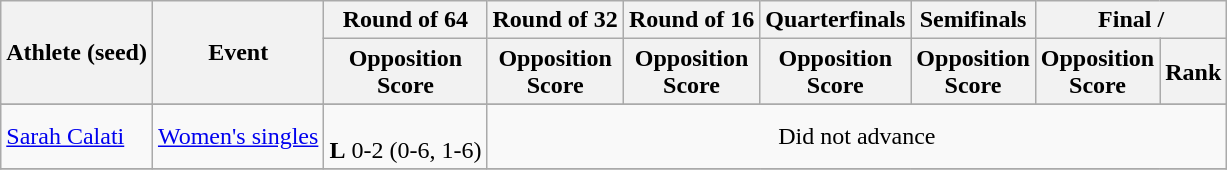<table class=wikitable>
<tr>
<th rowspan="2">Athlete (seed)</th>
<th rowspan="2">Event</th>
<th>Round of 64</th>
<th>Round of 32</th>
<th>Round of 16</th>
<th>Quarterfinals</th>
<th>Semifinals</th>
<th colspan="2">Final / </th>
</tr>
<tr>
<th>Opposition<br>Score</th>
<th>Opposition<br>Score</th>
<th>Opposition<br>Score</th>
<th>Opposition<br>Score</th>
<th>Opposition<br>Score</th>
<th>Opposition<br>Score</th>
<th>Rank</th>
</tr>
<tr>
</tr>
<tr>
<td><a href='#'>Sarah Calati</a></td>
<td><a href='#'>Women's singles</a></td>
<td align="center"><br><strong>L</strong> 0-2 (0-6, 1-6)</td>
<td align="center" colspan=6>Did not advance</td>
</tr>
<tr>
</tr>
</table>
